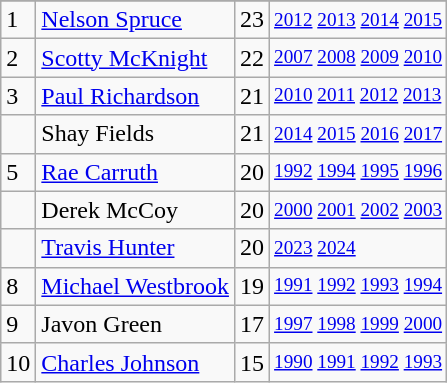<table class="wikitable">
<tr>
</tr>
<tr>
<td>1</td>
<td><a href='#'>Nelson Spruce</a></td>
<td>23</td>
<td style="font-size:80%;"><a href='#'>2012</a> <a href='#'>2013</a> <a href='#'>2014</a> <a href='#'>2015</a></td>
</tr>
<tr>
<td>2</td>
<td><a href='#'>Scotty McKnight</a></td>
<td>22</td>
<td style="font-size:80%;"><a href='#'>2007</a> <a href='#'>2008</a> <a href='#'>2009</a> <a href='#'>2010</a></td>
</tr>
<tr>
<td>3</td>
<td><a href='#'>Paul Richardson</a></td>
<td>21</td>
<td style="font-size:80%;"><a href='#'>2010</a> <a href='#'>2011</a> <a href='#'>2012</a> <a href='#'>2013</a></td>
</tr>
<tr>
<td></td>
<td>Shay Fields</td>
<td>21</td>
<td style="font-size:80%;"><a href='#'>2014</a> <a href='#'>2015</a> <a href='#'>2016</a> <a href='#'>2017</a></td>
</tr>
<tr>
<td>5</td>
<td><a href='#'>Rae Carruth</a></td>
<td>20</td>
<td style="font-size:80%;"><a href='#'>1992</a> <a href='#'>1994</a> <a href='#'>1995</a> <a href='#'>1996</a></td>
</tr>
<tr>
<td></td>
<td>Derek McCoy</td>
<td>20</td>
<td style="font-size:80%;"><a href='#'>2000</a> <a href='#'>2001</a> <a href='#'>2002</a> <a href='#'>2003</a></td>
</tr>
<tr>
<td></td>
<td><a href='#'>Travis Hunter</a></td>
<td>20</td>
<td style="font-size:80%;"><a href='#'>2023</a> <a href='#'>2024</a></td>
</tr>
<tr>
<td>8</td>
<td><a href='#'>Michael Westbrook</a></td>
<td>19</td>
<td style="font-size:80%;"><a href='#'>1991</a> <a href='#'>1992</a> <a href='#'>1993</a> <a href='#'>1994</a></td>
</tr>
<tr>
<td>9</td>
<td>Javon Green</td>
<td>17</td>
<td style="font-size:80%;"><a href='#'>1997</a> <a href='#'>1998</a> <a href='#'>1999</a> <a href='#'>2000</a></td>
</tr>
<tr>
<td>10</td>
<td><a href='#'>Charles Johnson</a></td>
<td>15</td>
<td style="font-size:80%;"><a href='#'>1990</a> <a href='#'>1991</a> <a href='#'>1992</a> <a href='#'>1993</a></td>
</tr>
</table>
